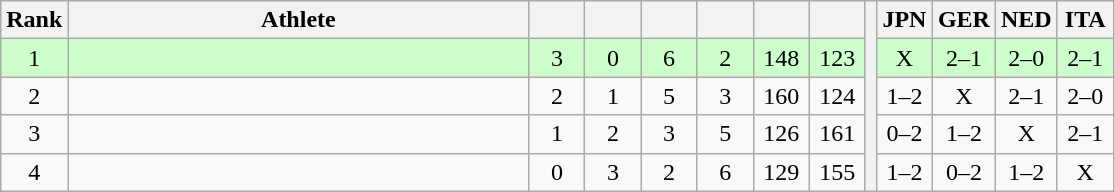<table class="wikitable" style="text-align:center">
<tr>
<th>Rank</th>
<th width=300>Athlete</th>
<th width=30></th>
<th width=30></th>
<th width=30></th>
<th width=30></th>
<th width=30></th>
<th width=30></th>
<th rowspan=5></th>
<th width=30>JPN</th>
<th width=30>GER</th>
<th width=30>NED</th>
<th width=30>ITA</th>
</tr>
<tr style="background-color:#ccffcc;">
<td>1</td>
<td align=left></td>
<td>3</td>
<td>0</td>
<td>6</td>
<td>2</td>
<td>148</td>
<td>123</td>
<td>X</td>
<td>2–1</td>
<td>2–0</td>
<td>2–1</td>
</tr>
<tr>
<td>2</td>
<td align=left></td>
<td>2</td>
<td>1</td>
<td>5</td>
<td>3</td>
<td>160</td>
<td>124</td>
<td>1–2</td>
<td>X</td>
<td>2–1</td>
<td>2–0</td>
</tr>
<tr>
<td>3</td>
<td align=left></td>
<td>1</td>
<td>2</td>
<td>3</td>
<td>5</td>
<td>126</td>
<td>161</td>
<td>0–2</td>
<td>1–2</td>
<td>X</td>
<td>2–1</td>
</tr>
<tr>
<td>4</td>
<td align=left></td>
<td>0</td>
<td>3</td>
<td>2</td>
<td>6</td>
<td>129</td>
<td>155</td>
<td>1–2</td>
<td>0–2</td>
<td>1–2</td>
<td>X</td>
</tr>
</table>
